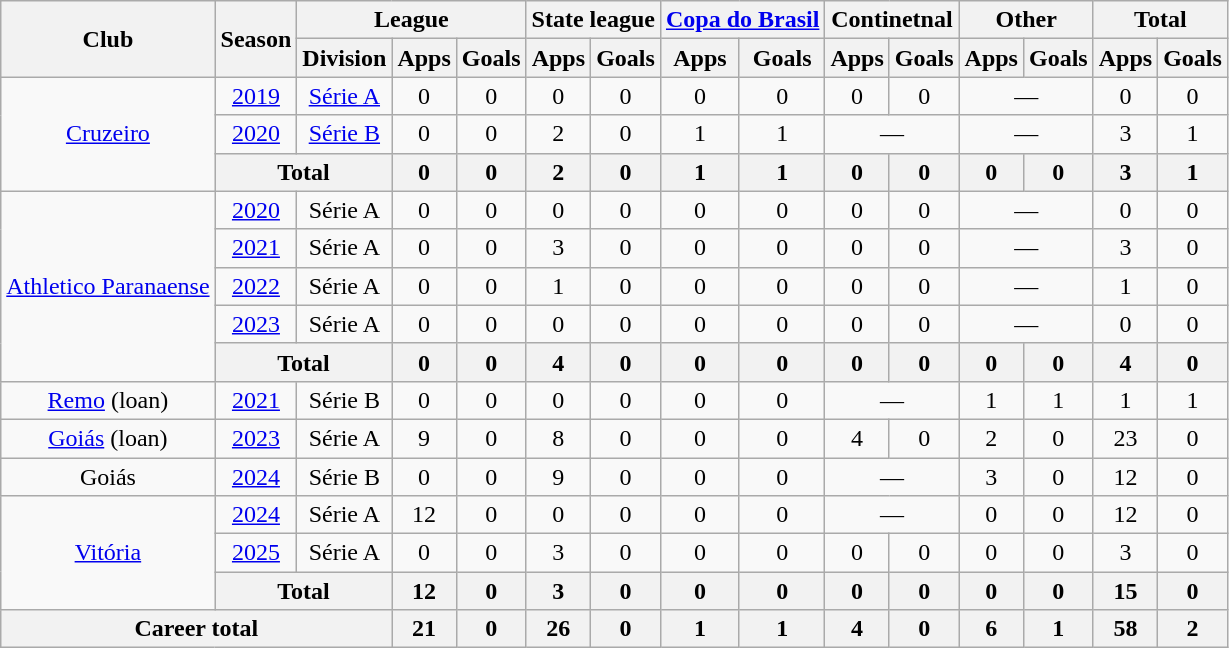<table class="wikitable" style="text-align:center">
<tr>
<th rowspan="2">Club</th>
<th rowspan="2">Season</th>
<th colspan="3">League</th>
<th colspan="2">State league</th>
<th colspan="2"><a href='#'>Copa do Brasil</a></th>
<th colspan="2">Continetnal</th>
<th colspan="2">Other</th>
<th colspan="2">Total</th>
</tr>
<tr>
<th>Division</th>
<th>Apps</th>
<th>Goals</th>
<th>Apps</th>
<th>Goals</th>
<th>Apps</th>
<th>Goals</th>
<th>Apps</th>
<th>Goals</th>
<th>Apps</th>
<th>Goals</th>
<th>Apps</th>
<th>Goals</th>
</tr>
<tr>
<td rowspan="3"><a href='#'>Cruzeiro</a></td>
<td><a href='#'>2019</a></td>
<td><a href='#'>Série A</a></td>
<td>0</td>
<td>0</td>
<td>0</td>
<td>0</td>
<td>0</td>
<td>0</td>
<td>0</td>
<td>0</td>
<td colspan="2">—</td>
<td>0</td>
<td>0</td>
</tr>
<tr>
<td><a href='#'>2020</a></td>
<td><a href='#'>Série B</a></td>
<td>0</td>
<td>0</td>
<td>2</td>
<td>0</td>
<td>1</td>
<td>1</td>
<td colspan="2">—</td>
<td colspan="2">—</td>
<td>3</td>
<td>1</td>
</tr>
<tr>
<th colspan="2">Total</th>
<th>0</th>
<th>0</th>
<th>2</th>
<th>0</th>
<th>1</th>
<th>1</th>
<th>0</th>
<th>0</th>
<th>0</th>
<th>0</th>
<th>3</th>
<th>1</th>
</tr>
<tr>
<td rowspan="5"><a href='#'>	Athletico Paranaense</a></td>
<td><a href='#'>2020</a></td>
<td>Série A</td>
<td>0</td>
<td>0</td>
<td>0</td>
<td>0</td>
<td>0</td>
<td>0</td>
<td>0</td>
<td>0</td>
<td colspan="2">—</td>
<td>0</td>
<td>0</td>
</tr>
<tr>
<td><a href='#'>2021</a></td>
<td>Série A</td>
<td>0</td>
<td>0</td>
<td>3</td>
<td>0</td>
<td>0</td>
<td>0</td>
<td>0</td>
<td>0</td>
<td colspan="2">—</td>
<td>3</td>
<td>0</td>
</tr>
<tr>
<td><a href='#'>2022</a></td>
<td>Série A</td>
<td>0</td>
<td>0</td>
<td>1</td>
<td>0</td>
<td>0</td>
<td>0</td>
<td>0</td>
<td>0</td>
<td colspan="2">—</td>
<td>1</td>
<td>0</td>
</tr>
<tr>
<td><a href='#'>2023</a></td>
<td>Série A</td>
<td>0</td>
<td>0</td>
<td>0</td>
<td>0</td>
<td>0</td>
<td>0</td>
<td>0</td>
<td>0</td>
<td colspan="2">—</td>
<td>0</td>
<td>0</td>
</tr>
<tr>
<th colspan="2">Total</th>
<th>0</th>
<th>0</th>
<th>4</th>
<th>0</th>
<th>0</th>
<th>0</th>
<th>0</th>
<th>0</th>
<th>0</th>
<th>0</th>
<th>4</th>
<th>0</th>
</tr>
<tr>
<td><a href='#'>Remo</a> (loan)</td>
<td><a href='#'>2021</a></td>
<td>Série B</td>
<td>0</td>
<td>0</td>
<td>0</td>
<td>0</td>
<td>0</td>
<td>0</td>
<td colspan="2">—</td>
<td>1</td>
<td>1</td>
<td>1</td>
<td>1</td>
</tr>
<tr>
<td><a href='#'>Goiás</a> (loan)</td>
<td><a href='#'>2023</a></td>
<td>Série A</td>
<td>9</td>
<td>0</td>
<td>8</td>
<td>0</td>
<td>0</td>
<td>0</td>
<td>4</td>
<td>0</td>
<td>2</td>
<td>0</td>
<td>23</td>
<td>0</td>
</tr>
<tr>
<td>Goiás</td>
<td><a href='#'>2024</a></td>
<td>Série B</td>
<td>0</td>
<td>0</td>
<td>9</td>
<td>0</td>
<td>0</td>
<td>0</td>
<td colspan="2">—</td>
<td>3</td>
<td>0</td>
<td>12</td>
<td>0</td>
</tr>
<tr>
<td rowspan="3"><a href='#'>Vitória</a></td>
<td><a href='#'>2024</a></td>
<td>Série A</td>
<td>12</td>
<td>0</td>
<td>0</td>
<td>0</td>
<td>0</td>
<td>0</td>
<td colspan="2">—</td>
<td>0</td>
<td>0</td>
<td>12</td>
<td>0</td>
</tr>
<tr>
<td><a href='#'>2025</a></td>
<td>Série A</td>
<td>0</td>
<td>0</td>
<td>3</td>
<td>0</td>
<td>0</td>
<td>0</td>
<td>0</td>
<td>0</td>
<td>0</td>
<td>0</td>
<td>3</td>
<td>0</td>
</tr>
<tr>
<th colspan="2">Total</th>
<th>12</th>
<th>0</th>
<th>3</th>
<th>0</th>
<th>0</th>
<th>0</th>
<th>0</th>
<th>0</th>
<th>0</th>
<th>0</th>
<th>15</th>
<th>0</th>
</tr>
<tr>
<th colspan="3">Career total</th>
<th>21</th>
<th>0</th>
<th>26</th>
<th>0</th>
<th>1</th>
<th>1</th>
<th>4</th>
<th>0</th>
<th>6</th>
<th>1</th>
<th>58</th>
<th>2</th>
</tr>
</table>
